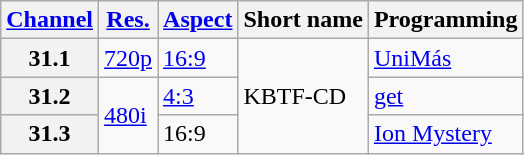<table class="wikitable">
<tr>
<th scope = "col"><a href='#'>Channel</a></th>
<th scope = "col"><a href='#'>Res.</a></th>
<th scope = "col"><a href='#'>Aspect</a></th>
<th scope = "col">Short name</th>
<th scope = "col">Programming</th>
</tr>
<tr>
<th scope = "row">31.1</th>
<td><a href='#'>720p</a></td>
<td><a href='#'>16:9</a></td>
<td rowspan=3>KBTF-CD</td>
<td><a href='#'>UniMás</a></td>
</tr>
<tr>
<th scope = "row">31.2</th>
<td rowspan=2><a href='#'>480i</a></td>
<td><a href='#'>4:3</a></td>
<td><a href='#'>get</a></td>
</tr>
<tr>
<th scope = "row">31.3</th>
<td>16:9</td>
<td><a href='#'>Ion Mystery</a></td>
</tr>
</table>
